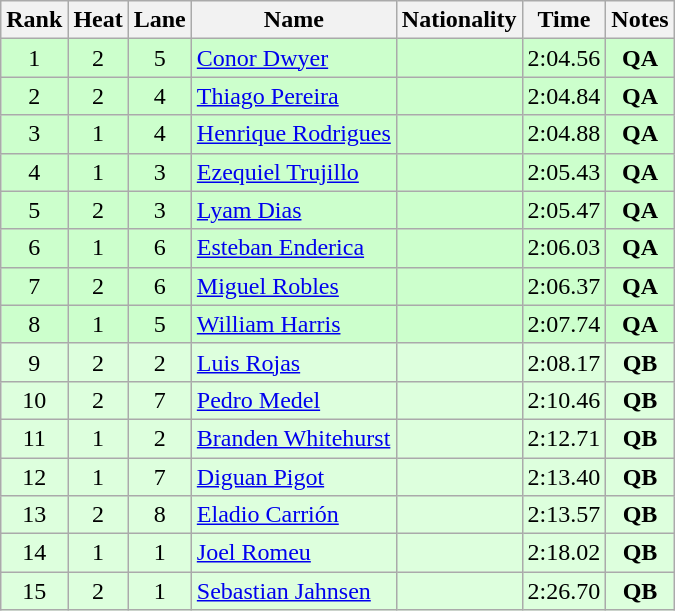<table class="wikitable sortable" style="text-align:center">
<tr>
<th>Rank</th>
<th>Heat</th>
<th>Lane</th>
<th>Name</th>
<th>Nationality</th>
<th>Time</th>
<th>Notes</th>
</tr>
<tr bgcolor=ccffcc>
<td>1</td>
<td>2</td>
<td>5</td>
<td align=left><a href='#'>Conor Dwyer</a></td>
<td align=left></td>
<td>2:04.56</td>
<td><strong>QA</strong></td>
</tr>
<tr bgcolor=ccffcc>
<td>2</td>
<td>2</td>
<td>4</td>
<td align=left><a href='#'>Thiago Pereira</a></td>
<td align=left></td>
<td>2:04.84</td>
<td><strong>QA</strong></td>
</tr>
<tr bgcolor=ccffcc>
<td>3</td>
<td>1</td>
<td>4</td>
<td align=left><a href='#'>Henrique Rodrigues</a></td>
<td align=left></td>
<td>2:04.88</td>
<td><strong>QA</strong></td>
</tr>
<tr bgcolor=ccffcc>
<td>4</td>
<td>1</td>
<td>3</td>
<td align=left><a href='#'>Ezequiel Trujillo</a></td>
<td align=left></td>
<td>2:05.43</td>
<td><strong>QA</strong></td>
</tr>
<tr bgcolor=ccffcc>
<td>5</td>
<td>2</td>
<td>3</td>
<td align=left><a href='#'>Lyam Dias</a></td>
<td align=left></td>
<td>2:05.47</td>
<td><strong>QA</strong></td>
</tr>
<tr bgcolor=ccffcc>
<td>6</td>
<td>1</td>
<td>6</td>
<td align=left><a href='#'>Esteban Enderica</a></td>
<td align=left></td>
<td>2:06.03</td>
<td><strong>QA</strong></td>
</tr>
<tr bgcolor=ccffcc>
<td>7</td>
<td>2</td>
<td>6</td>
<td align=left><a href='#'>Miguel Robles</a></td>
<td align=left></td>
<td>2:06.37</td>
<td><strong>QA</strong></td>
</tr>
<tr bgcolor=ccffcc>
<td>8</td>
<td>1</td>
<td>5</td>
<td align=left><a href='#'>William Harris</a></td>
<td align=left></td>
<td>2:07.74</td>
<td><strong>QA</strong></td>
</tr>
<tr bgcolor=ddffdd>
<td>9</td>
<td>2</td>
<td>2</td>
<td align=left><a href='#'>Luis Rojas</a></td>
<td align=left></td>
<td>2:08.17</td>
<td><strong>QB</strong></td>
</tr>
<tr bgcolor=ddffdd>
<td>10</td>
<td>2</td>
<td>7</td>
<td align=left><a href='#'>Pedro Medel</a></td>
<td align=left></td>
<td>2:10.46</td>
<td><strong>QB</strong></td>
</tr>
<tr bgcolor=ddffdd>
<td>11</td>
<td>1</td>
<td>2</td>
<td align=left><a href='#'>Branden Whitehurst</a></td>
<td align=left></td>
<td>2:12.71</td>
<td><strong>QB</strong></td>
</tr>
<tr bgcolor=ddffdd>
<td>12</td>
<td>1</td>
<td>7</td>
<td align=left><a href='#'>Diguan Pigot</a></td>
<td align=left></td>
<td>2:13.40</td>
<td><strong>QB</strong></td>
</tr>
<tr bgcolor=ddffdd>
<td>13</td>
<td>2</td>
<td>8</td>
<td align=left><a href='#'>Eladio Carrión</a></td>
<td align=left></td>
<td>2:13.57</td>
<td><strong>QB</strong></td>
</tr>
<tr bgcolor=ddffdd>
<td>14</td>
<td>1</td>
<td>1</td>
<td align=left><a href='#'>Joel Romeu</a></td>
<td align=left></td>
<td>2:18.02</td>
<td><strong>QB</strong></td>
</tr>
<tr bgcolor=ddffdd>
<td>15</td>
<td>2</td>
<td>1</td>
<td align=left><a href='#'>Sebastian Jahnsen</a></td>
<td align=left></td>
<td>2:26.70</td>
<td><strong>QB</strong></td>
</tr>
</table>
